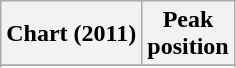<table class="wikitable sortable plainrowheaders" style="text-align:center">
<tr>
<th scope="col">Chart (2011)</th>
<th scope="col">Peak<br>position</th>
</tr>
<tr>
</tr>
<tr>
</tr>
<tr>
</tr>
<tr>
</tr>
<tr>
</tr>
<tr>
</tr>
</table>
